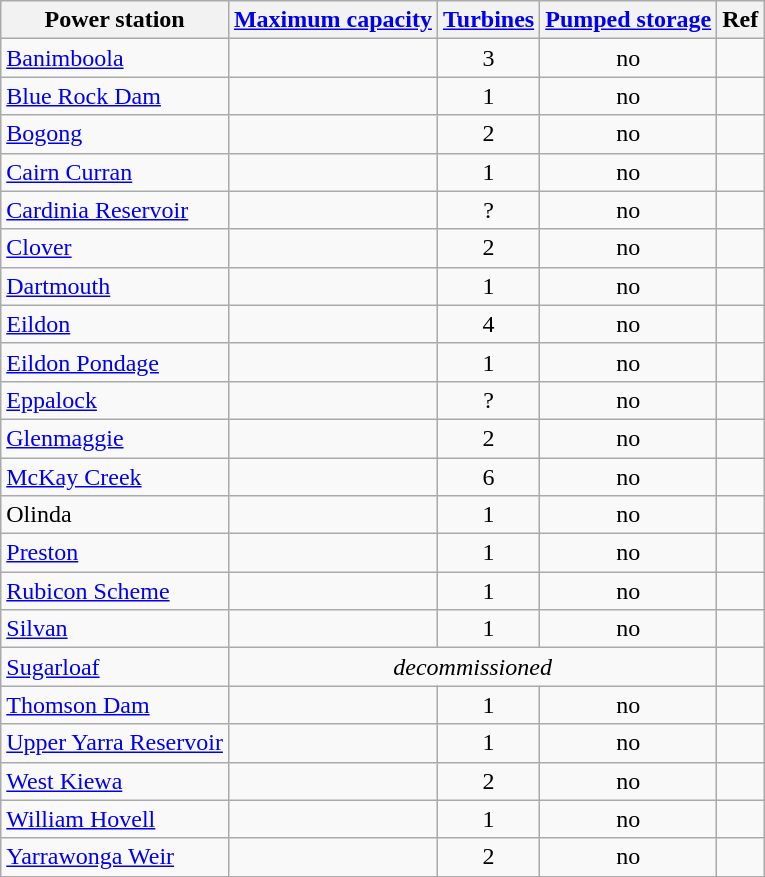<table class="wikitable sortable" style="text-align: center">
<tr>
<th>Power station</th>
<th><a href='#'>Maximum capacity</a></th>
<th><a href='#'>Turbines</a></th>
<th><a href='#'>Pumped storage</a></th>
<th>Ref</th>
</tr>
<tr>
<td align="left"><a href='#'>Banimboola</a></td>
<td></td>
<td>3</td>
<td>no</td>
<td></td>
</tr>
<tr>
<td align="left"><a href='#'>Blue Rock Dam</a></td>
<td></td>
<td>1</td>
<td>no</td>
<td></td>
</tr>
<tr>
<td align="left"><a href='#'>Bogong</a></td>
<td></td>
<td>2</td>
<td>no</td>
<td></td>
</tr>
<tr>
<td align="left"><a href='#'>Cairn Curran</a></td>
<td></td>
<td>1</td>
<td>no</td>
<td></td>
</tr>
<tr>
<td align="left"><a href='#'>Cardinia Reservoir</a></td>
<td></td>
<td>?</td>
<td>no</td>
<td></td>
</tr>
<tr>
<td align="left"><a href='#'>Clover</a></td>
<td></td>
<td>2</td>
<td>no</td>
<td></td>
</tr>
<tr>
<td align="left"><a href='#'>Dartmouth</a></td>
<td></td>
<td>1</td>
<td>no</td>
<td></td>
</tr>
<tr>
<td align="left"><a href='#'>Eildon</a></td>
<td></td>
<td>4</td>
<td>no</td>
<td></td>
</tr>
<tr>
<td align="left"><a href='#'>Eildon Pondage</a></td>
<td></td>
<td>1</td>
<td>no</td>
<td></td>
</tr>
<tr>
<td align="left"><a href='#'>Eppalock</a></td>
<td></td>
<td>?</td>
<td>no</td>
<td></td>
</tr>
<tr>
<td align="left"><a href='#'>Glenmaggie</a></td>
<td></td>
<td>2</td>
<td>no</td>
<td></td>
</tr>
<tr>
<td align="left"><a href='#'>McKay Creek</a></td>
<td></td>
<td>6</td>
<td>no</td>
<td></td>
</tr>
<tr>
<td align="left">Olinda</td>
<td></td>
<td>1</td>
<td>no</td>
<td></td>
</tr>
<tr>
<td align="left"><a href='#'>Preston</a></td>
<td></td>
<td>1</td>
<td>no</td>
<td></td>
</tr>
<tr>
<td align="left"><a href='#'>Rubicon Scheme</a></td>
<td></td>
<td>1</td>
<td>no</td>
<td></td>
</tr>
<tr>
<td align="left"><a href='#'>Silvan</a></td>
<td></td>
<td>1</td>
<td>no</td>
<td></td>
</tr>
<tr>
<td align="left"><a href='#'>Sugarloaf</a></td>
<td colspan=3><em>decommissioned</em></td>
<td></td>
</tr>
<tr>
<td align="left"><a href='#'>Thomson Dam</a></td>
<td></td>
<td>1</td>
<td>no</td>
<td></td>
</tr>
<tr>
<td align="left"><a href='#'>Upper Yarra Reservoir</a></td>
<td></td>
<td>1</td>
<td>no</td>
<td></td>
</tr>
<tr>
<td align="left"><a href='#'>West Kiewa</a></td>
<td></td>
<td>2</td>
<td>no</td>
<td></td>
</tr>
<tr>
<td align="left"><a href='#'>William Hovell</a></td>
<td></td>
<td>1</td>
<td>no</td>
<td></td>
</tr>
<tr>
<td align="left"><a href='#'>Yarrawonga Weir</a></td>
<td></td>
<td>2</td>
<td>no</td>
<td></td>
</tr>
</table>
